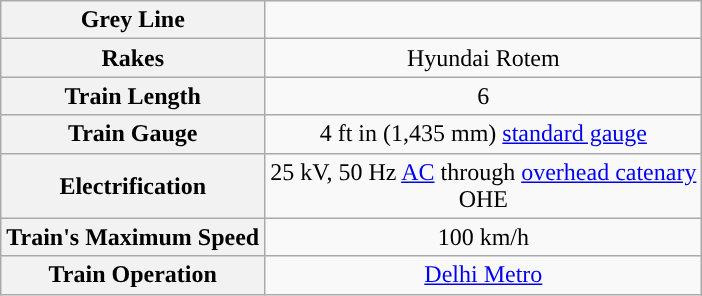<table class="wikitable" style="text-align:center">
<tr>
<th style="background:#"><span>Grey Line</span></th>
</tr>
<tr>
<th scope="row">Rakes</th>
<td>Hyundai Rotem</td>
</tr>
<tr>
<th scope="row">Train Length</th>
<td colspan="2">6</td>
</tr>
<tr>
<th scope="row">Train Gauge</th>
<td colspan="2">4 ft  in (1,435 mm) <a href='#'>standard gauge</a></td>
</tr>
<tr>
<th scope="row">Electrification</th>
<td colspan="2">25 kV, 50 Hz <a href='#'>AC</a> through <a href='#'>overhead catenary</a> <br>OHE</td>
</tr>
<tr>
<th scope="row">Train's Maximum Speed</th>
<td colspan="2">100 km/h</td>
</tr>
<tr>
<th scope="row">Train Operation</th>
<td colspan="2"><a href='#'>Delhi Metro</a></td>
</tr>
</table>
